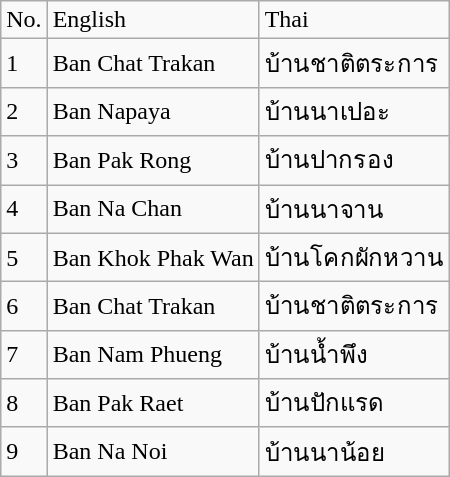<table class="wikitable">
<tr>
<td>No.</td>
<td>English</td>
<td>Thai</td>
</tr>
<tr>
<td>1</td>
<td>Ban Chat Trakan</td>
<td>บ้านชาติตระการ</td>
</tr>
<tr>
<td>2</td>
<td>Ban Napaya</td>
<td>บ้านนาเปอะ</td>
</tr>
<tr>
<td>3</td>
<td>Ban Pak Rong</td>
<td>บ้านปากรอง</td>
</tr>
<tr>
<td>4</td>
<td>Ban Na Chan</td>
<td>บ้านนาจาน</td>
</tr>
<tr>
<td>5</td>
<td>Ban Khok Phak Wan</td>
<td>บ้านโคกผักหวาน</td>
</tr>
<tr>
<td>6</td>
<td>Ban Chat Trakan</td>
<td>บ้านชาติตระการ</td>
</tr>
<tr>
<td>7</td>
<td>Ban Nam Phueng</td>
<td>บ้านน้ำพึง</td>
</tr>
<tr>
<td>8</td>
<td>Ban Pak Raet</td>
<td>บ้านปักแรด</td>
</tr>
<tr>
<td>9</td>
<td>Ban Na Noi</td>
<td>บ้านนาน้อย</td>
</tr>
</table>
